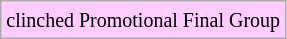<table class="wikitable">
<tr>
<td style="background-color: #ffccff;"><small>clinched Promotional Final Group</small></td>
</tr>
</table>
